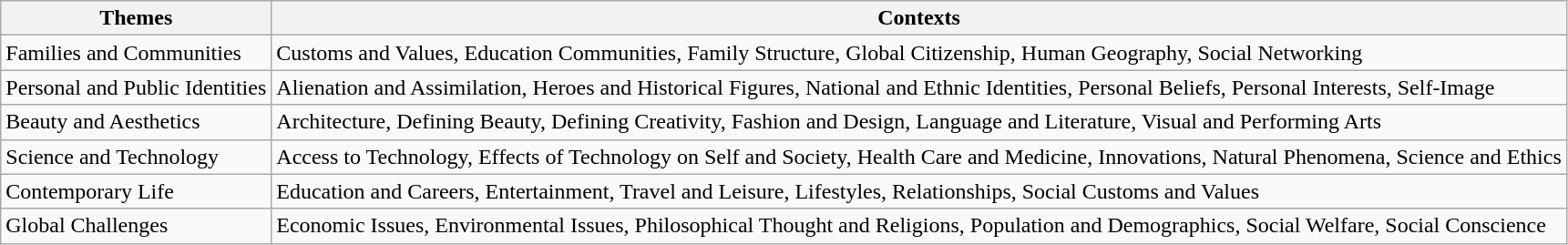<table class="wikitable">
<tr>
<th>Themes</th>
<th>Contexts</th>
</tr>
<tr>
<td>Families and Communities</td>
<td>Customs and Values, Education Communities, Family Structure, Global Citizenship, Human Geography, Social Networking</td>
</tr>
<tr>
<td>Personal and Public Identities</td>
<td>Alienation and Assimilation, Heroes and Historical Figures, National and Ethnic Identities, Personal Beliefs, Personal Interests, Self-Image</td>
</tr>
<tr>
<td>Beauty and Aesthetics</td>
<td>Architecture, Defining Beauty, Defining Creativity, Fashion and Design, Language and Literature, Visual and Performing Arts</td>
</tr>
<tr>
<td>Science and Technology</td>
<td>Access to Technology, Effects of Technology on Self and Society, Health Care and Medicine, Innovations, Natural Phenomena, Science and Ethics</td>
</tr>
<tr>
<td>Contemporary Life</td>
<td>Education and Careers, Entertainment, Travel and Leisure, Lifestyles, Relationships, Social Customs and Values</td>
</tr>
<tr>
<td>Global Challenges</td>
<td>Economic Issues, Environmental Issues, Philosophical Thought and Religions, Population and Demographics, Social Welfare, Social Conscience</td>
</tr>
</table>
